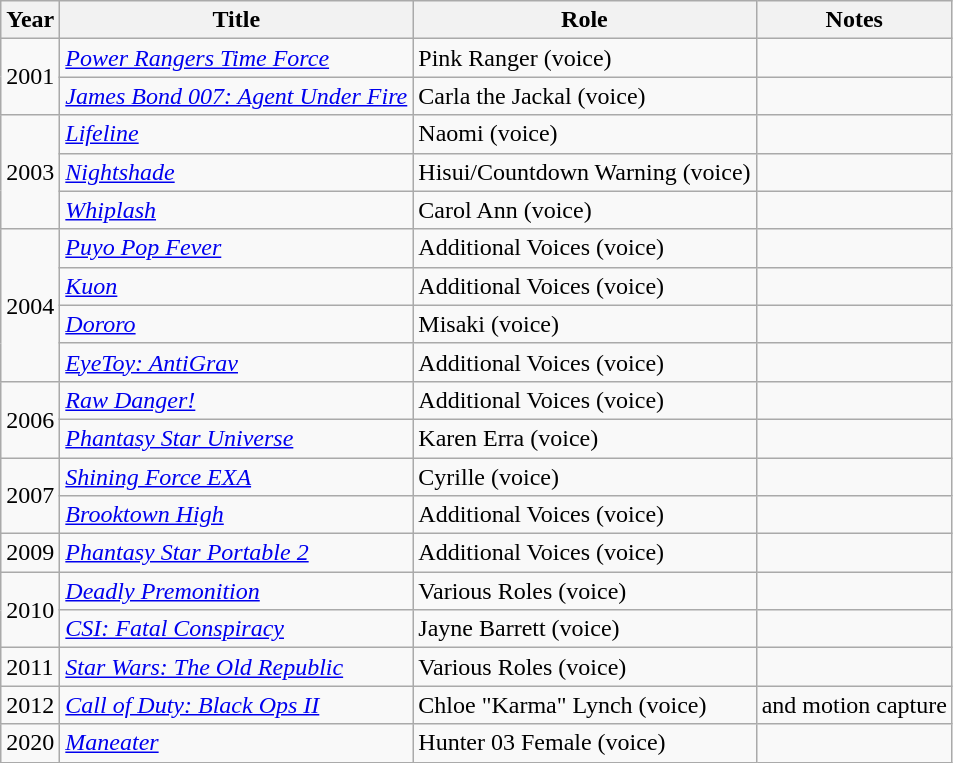<table class="wikitable sortable">
<tr>
<th>Year</th>
<th>Title</th>
<th>Role</th>
<th>Notes</th>
</tr>
<tr>
<td rowspan="2">2001</td>
<td><em><a href='#'>Power Rangers Time Force</a></em></td>
<td>Pink Ranger (voice)</td>
<td></td>
</tr>
<tr>
<td><em><a href='#'>James Bond 007: Agent Under Fire</a></em></td>
<td>Carla the Jackal (voice)</td>
<td></td>
</tr>
<tr>
<td rowspan="3">2003</td>
<td><em><a href='#'>Lifeline</a></em></td>
<td>Naomi (voice)</td>
<td></td>
</tr>
<tr>
<td><em><a href='#'>Nightshade</a></em></td>
<td>Hisui/Countdown Warning (voice)</td>
<td></td>
</tr>
<tr>
<td><em><a href='#'>Whiplash</a></em></td>
<td>Carol Ann (voice)</td>
<td></td>
</tr>
<tr>
<td rowspan="4">2004</td>
<td><em><a href='#'>Puyo Pop Fever</a></em></td>
<td>Additional Voices (voice)</td>
<td></td>
</tr>
<tr>
<td><em><a href='#'>Kuon</a></em></td>
<td>Additional Voices (voice)</td>
<td></td>
</tr>
<tr>
<td><em><a href='#'>Dororo</a></em></td>
<td>Misaki (voice)</td>
<td></td>
</tr>
<tr>
<td><em><a href='#'>EyeToy: AntiGrav</a></em></td>
<td>Additional Voices (voice)</td>
<td></td>
</tr>
<tr>
<td rowspan="2">2006</td>
<td><em><a href='#'>Raw Danger!</a></em></td>
<td>Additional Voices (voice)</td>
<td></td>
</tr>
<tr>
<td><em><a href='#'>Phantasy Star Universe</a></em></td>
<td>Karen Erra (voice)</td>
<td></td>
</tr>
<tr>
<td rowspan="2">2007</td>
<td><em><a href='#'>Shining Force EXA</a></em></td>
<td>Cyrille (voice)</td>
<td></td>
</tr>
<tr>
<td><em><a href='#'>Brooktown High</a></em></td>
<td>Additional Voices (voice)</td>
<td></td>
</tr>
<tr>
<td>2009</td>
<td><em><a href='#'>Phantasy Star Portable 2</a></em></td>
<td>Additional Voices (voice)</td>
<td></td>
</tr>
<tr>
<td rowspan="2">2010</td>
<td><em><a href='#'>Deadly Premonition</a></em></td>
<td>Various Roles (voice)</td>
<td></td>
</tr>
<tr>
<td><em><a href='#'>CSI: Fatal Conspiracy</a></em></td>
<td>Jayne Barrett (voice)</td>
<td></td>
</tr>
<tr>
<td>2011</td>
<td><em><a href='#'>Star Wars: The Old Republic</a></em></td>
<td>Various Roles (voice)</td>
<td></td>
</tr>
<tr>
<td>2012</td>
<td><em><a href='#'>Call of Duty: Black Ops II</a></em></td>
<td>Chloe "Karma" Lynch (voice)</td>
<td>and motion capture</td>
</tr>
<tr>
<td>2020</td>
<td><em><a href='#'>Maneater</a></em></td>
<td>Hunter 03 Female (voice)</td>
<td></td>
</tr>
</table>
